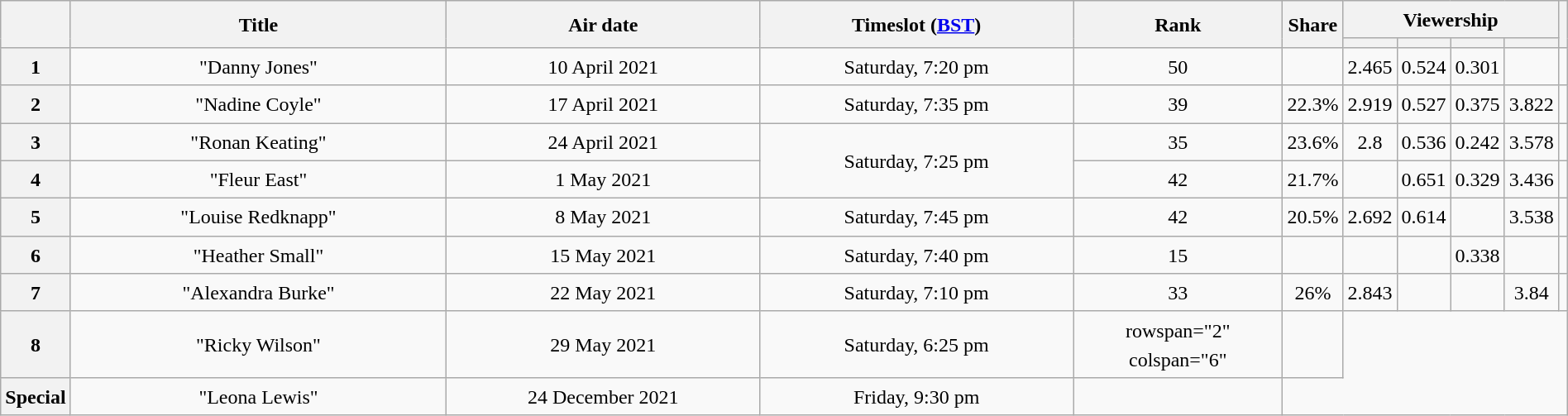<table class="sortable wikitable plainrowheaders mw-collapsible" style=" text-align:center; line-height:23px; width:100%;">
<tr>
<th rowspan=2 class="unsortable"></th>
<th rowspan=2 class="unsortable" width=24%>Title</th>
<th rowspan=2 class="unsortable" width=20%>Air date</th>
<th rowspan=2 class="unsortable" width=20%>Timeslot (<a href='#'>BST</a>)</th>
<th rowspan=2 class="unsortable">Rank</th>
<th rowspan=2>Share</th>
<th colspan=4>Viewership</th>
<th rowspan=2 class="unsortable"></th>
</tr>
<tr>
<th></th>
<th></th>
<th></th>
<th></th>
</tr>
<tr>
<th>1</th>
<td>"Danny Jones"</td>
<td>10 April 2021</td>
<td>Saturday, 7:20 pm</td>
<td>50</td>
<td></td>
<td>2.465</td>
<td>0.524</td>
<td>0.301</td>
<td></td>
<td></td>
</tr>
<tr>
<th>2</th>
<td>"Nadine Coyle"</td>
<td>17 April 2021</td>
<td>Saturday, 7:35 pm</td>
<td>39</td>
<td>22.3%</td>
<td>2.919</td>
<td>0.527</td>
<td>0.375</td>
<td>3.822</td>
<td></td>
</tr>
<tr>
<th>3</th>
<td>"Ronan Keating"</td>
<td>24 April 2021</td>
<td rowspan="2">Saturday, 7:25 pm</td>
<td>35</td>
<td>23.6%</td>
<td>2.8</td>
<td>0.536</td>
<td>0.242</td>
<td>3.578</td>
<td></td>
</tr>
<tr>
<th>4</th>
<td>"Fleur East"</td>
<td>1 May 2021</td>
<td>42</td>
<td>21.7%</td>
<td></td>
<td>0.651</td>
<td>0.329</td>
<td>3.436</td>
<td></td>
</tr>
<tr>
<th>5</th>
<td>"Louise Redknapp"</td>
<td>8 May 2021</td>
<td>Saturday, 7:45 pm</td>
<td>42</td>
<td>20.5%</td>
<td>2.692</td>
<td>0.614</td>
<td></td>
<td>3.538</td>
<td></td>
</tr>
<tr>
<th>6</th>
<td>"Heather Small"</td>
<td>15 May 2021</td>
<td>Saturday, 7:40 pm</td>
<td>15</td>
<td></td>
<td></td>
<td></td>
<td>0.338</td>
<td></td>
<td></td>
</tr>
<tr>
<th>7</th>
<td>"Alexandra Burke"</td>
<td>22 May 2021</td>
<td>Saturday, 7:10 pm</td>
<td>33</td>
<td>26%</td>
<td>2.843</td>
<td></td>
<td></td>
<td>3.84</td>
<td></td>
</tr>
<tr>
<th>8</th>
<td>"Ricky Wilson"</td>
<td>29 May 2021</td>
<td>Saturday, 6:25 pm</td>
<td>rowspan="2" colspan="6" </td>
<td></td>
</tr>
<tr>
<th>Special</th>
<td>"Leona Lewis"</td>
<td>24 December 2021</td>
<td>Friday, 9:30 pm</td>
<td></td>
</tr>
</table>
